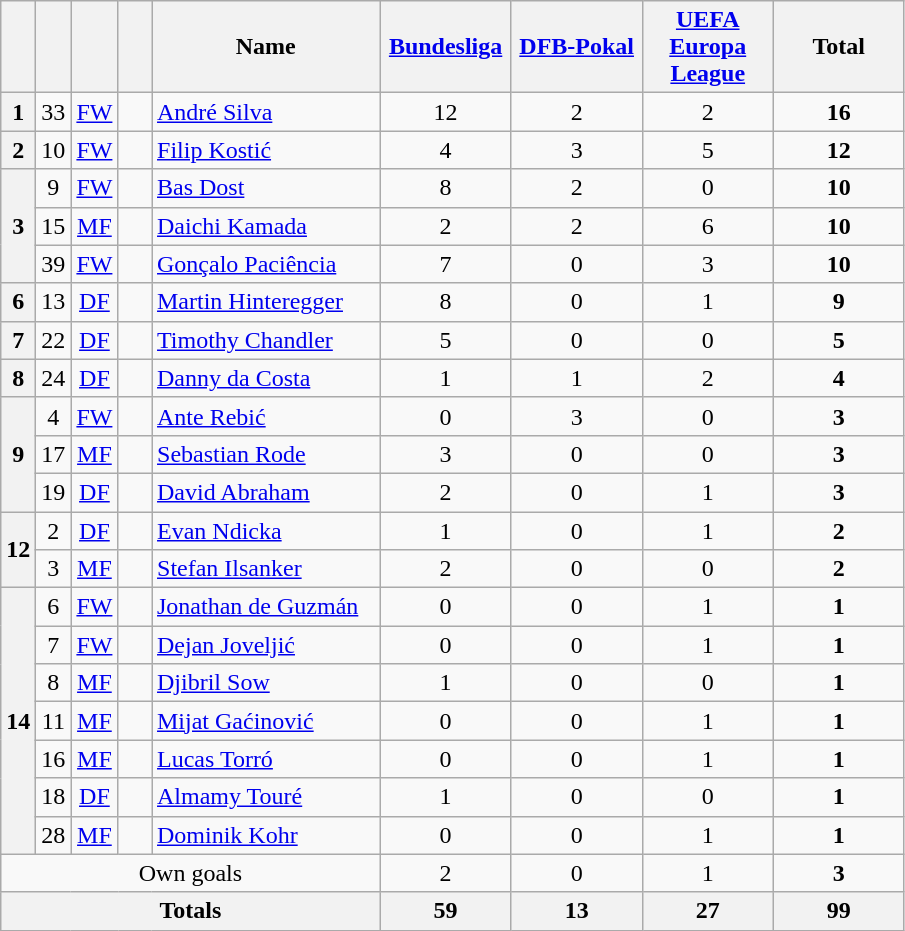<table class="wikitable" style="text-align:center">
<tr>
<th width=15></th>
<th width=15></th>
<th width=15></th>
<th width=15></th>
<th width=145>Name</th>
<th width=80><a href='#'>Bundesliga</a></th>
<th width=80><a href='#'>DFB-Pokal</a></th>
<th width=80><a href='#'>UEFA Europa League</a></th>
<th width=80>Total</th>
</tr>
<tr>
<th>1</th>
<td>33</td>
<td><a href='#'>FW</a></td>
<td></td>
<td align=left><a href='#'>André Silva</a></td>
<td>12</td>
<td>2</td>
<td>2</td>
<td><strong>16</strong></td>
</tr>
<tr>
<th>2</th>
<td>10</td>
<td><a href='#'>FW</a></td>
<td></td>
<td align=left><a href='#'>Filip Kostić</a></td>
<td>4</td>
<td>3</td>
<td>5</td>
<td><strong>12</strong></td>
</tr>
<tr>
<th rowspan=3>3</th>
<td>9</td>
<td><a href='#'>FW</a></td>
<td></td>
<td align=left><a href='#'>Bas Dost</a></td>
<td>8</td>
<td>2</td>
<td>0</td>
<td><strong>10</strong></td>
</tr>
<tr>
<td>15</td>
<td><a href='#'>MF</a></td>
<td></td>
<td align=left><a href='#'>Daichi Kamada</a></td>
<td>2</td>
<td>2</td>
<td>6</td>
<td><strong>10</strong></td>
</tr>
<tr>
<td>39</td>
<td><a href='#'>FW</a></td>
<td></td>
<td align=left><a href='#'>Gonçalo Paciência</a></td>
<td>7</td>
<td>0</td>
<td>3</td>
<td><strong>10</strong></td>
</tr>
<tr>
<th>6</th>
<td>13</td>
<td><a href='#'>DF</a></td>
<td></td>
<td align=left><a href='#'>Martin Hinteregger</a></td>
<td>8</td>
<td>0</td>
<td>1</td>
<td><strong>9</strong></td>
</tr>
<tr>
<th>7</th>
<td>22</td>
<td><a href='#'>DF</a></td>
<td></td>
<td align=left><a href='#'>Timothy Chandler</a></td>
<td>5</td>
<td>0</td>
<td>0</td>
<td><strong>5</strong></td>
</tr>
<tr>
<th>8</th>
<td>24</td>
<td><a href='#'>DF</a></td>
<td></td>
<td align=left><a href='#'>Danny da Costa</a></td>
<td>1</td>
<td>1</td>
<td>2</td>
<td><strong>4</strong></td>
</tr>
<tr>
<th rowspan=3>9</th>
<td>4</td>
<td><a href='#'>FW</a></td>
<td></td>
<td align=left><a href='#'>Ante Rebić</a></td>
<td>0</td>
<td>3</td>
<td>0</td>
<td><strong>3</strong></td>
</tr>
<tr>
<td>17</td>
<td><a href='#'>MF</a></td>
<td></td>
<td align=left><a href='#'>Sebastian Rode</a></td>
<td>3</td>
<td>0</td>
<td>0</td>
<td><strong>3</strong></td>
</tr>
<tr>
<td>19</td>
<td><a href='#'>DF</a></td>
<td></td>
<td align=left><a href='#'>David Abraham</a></td>
<td>2</td>
<td>0</td>
<td>1</td>
<td><strong>3</strong></td>
</tr>
<tr>
<th rowspan=2>12</th>
<td>2</td>
<td><a href='#'>DF</a></td>
<td></td>
<td align=left><a href='#'>Evan Ndicka</a></td>
<td>1</td>
<td>0</td>
<td>1</td>
<td><strong>2</strong></td>
</tr>
<tr>
<td>3</td>
<td><a href='#'>MF</a></td>
<td></td>
<td align=left><a href='#'>Stefan Ilsanker</a></td>
<td>2</td>
<td>0</td>
<td>0</td>
<td><strong>2</strong></td>
</tr>
<tr>
<th rowspan=7>14</th>
<td>6</td>
<td><a href='#'>FW</a></td>
<td></td>
<td align=left><a href='#'>Jonathan de Guzmán</a></td>
<td>0</td>
<td>0</td>
<td>1</td>
<td><strong>1</strong></td>
</tr>
<tr>
<td>7</td>
<td><a href='#'>FW</a></td>
<td></td>
<td align=left><a href='#'>Dejan Joveljić</a></td>
<td>0</td>
<td>0</td>
<td>1</td>
<td><strong>1</strong></td>
</tr>
<tr>
<td>8</td>
<td><a href='#'>MF</a></td>
<td></td>
<td align=left><a href='#'>Djibril Sow</a></td>
<td>1</td>
<td>0</td>
<td>0</td>
<td><strong>1</strong></td>
</tr>
<tr>
<td>11</td>
<td><a href='#'>MF</a></td>
<td></td>
<td align=left><a href='#'>Mijat Gaćinović</a></td>
<td>0</td>
<td>0</td>
<td>1</td>
<td><strong>1</strong></td>
</tr>
<tr>
<td>16</td>
<td><a href='#'>MF</a></td>
<td></td>
<td align=left><a href='#'>Lucas Torró</a></td>
<td>0</td>
<td>0</td>
<td>1</td>
<td><strong>1</strong></td>
</tr>
<tr>
<td>18</td>
<td><a href='#'>DF</a></td>
<td></td>
<td align=left><a href='#'>Almamy Touré</a></td>
<td>1</td>
<td>0</td>
<td>0</td>
<td><strong>1</strong></td>
</tr>
<tr>
<td>28</td>
<td><a href='#'>MF</a></td>
<td></td>
<td align=left><a href='#'>Dominik Kohr</a></td>
<td>0</td>
<td>0</td>
<td>1</td>
<td><strong>1</strong></td>
</tr>
<tr class="sortbottom">
<td colspan=5>Own goals</td>
<td>2</td>
<td>0</td>
<td>1</td>
<td><strong>3</strong></td>
</tr>
<tr>
<th colspan=5>Totals</th>
<th>59</th>
<th>13</th>
<th>27</th>
<th>99</th>
</tr>
</table>
